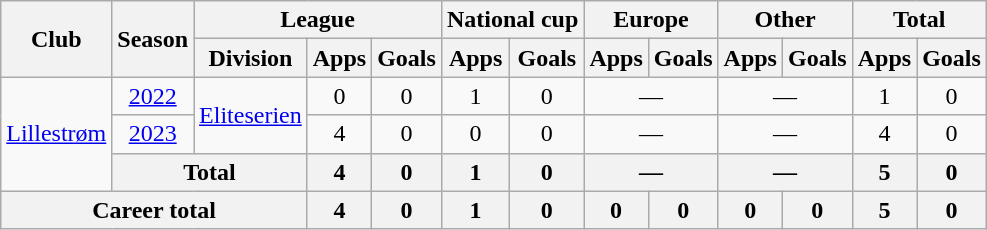<table class="wikitable" style="text-align: center;">
<tr>
<th rowspan="2">Club</th>
<th rowspan="2">Season</th>
<th colspan="3">League</th>
<th colspan="2">National cup</th>
<th colspan="2">Europe</th>
<th colspan="2">Other</th>
<th colspan="2">Total</th>
</tr>
<tr>
<th>Division</th>
<th>Apps</th>
<th>Goals</th>
<th>Apps</th>
<th>Goals</th>
<th>Apps</th>
<th>Goals</th>
<th>Apps</th>
<th>Goals</th>
<th>Apps</th>
<th>Goals</th>
</tr>
<tr>
<td rowspan="3"><a href='#'>Lillestrøm</a></td>
<td><a href='#'>2022</a></td>
<td rowspan="2"><a href='#'>Eliteserien</a></td>
<td>0</td>
<td>0</td>
<td>1</td>
<td>0</td>
<td colspan="2">—</td>
<td colspan="2">—</td>
<td>1</td>
<td>0</td>
</tr>
<tr>
<td><a href='#'>2023</a></td>
<td>4</td>
<td>0</td>
<td>0</td>
<td>0</td>
<td colspan="2">—</td>
<td colspan="2">—</td>
<td>4</td>
<td>0</td>
</tr>
<tr>
<th colspan="2">Total</th>
<th>4</th>
<th>0</th>
<th>1</th>
<th>0</th>
<th colspan="2">—</th>
<th colspan="2">—</th>
<th>5</th>
<th>0</th>
</tr>
<tr>
<th colspan="3">Career total</th>
<th>4</th>
<th>0</th>
<th>1</th>
<th>0</th>
<th>0</th>
<th>0</th>
<th>0</th>
<th>0</th>
<th>5</th>
<th>0</th>
</tr>
</table>
